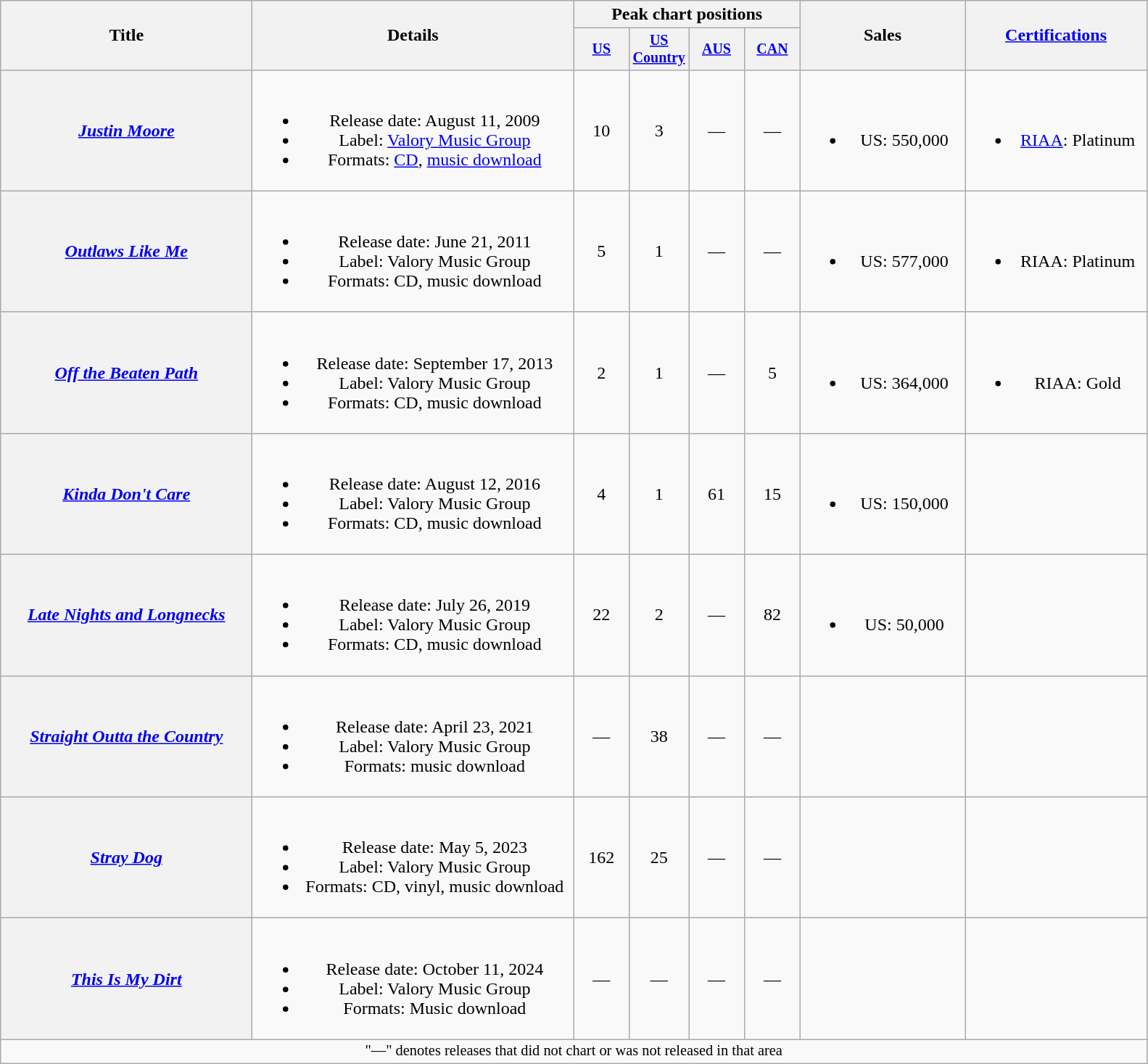<table class="wikitable plainrowheaders" style="text-align:center;">
<tr>
<th scope="col" rowspan="2" style="width:14em;">Title</th>
<th scope="col" rowspan="2" style="width:18em;">Details</th>
<th scope="col" colspan="4">Peak chart positions</th>
<th scope="col" rowspan="2" style="width:9em;">Sales</th>
<th scope="col" rowspan="2" style="width:10em;"><a href='#'>Certifications</a><br></th>
</tr>
<tr style="font-size:smaller;">
<th scope="col" style="width:45px;"><a href='#'>US</a><br></th>
<th scope="col" style="width:45px;"><a href='#'>US Country</a><br></th>
<th scope="col" style="width:45px;"><a href='#'>AUS</a><br></th>
<th scope="col" style="width:45px;"><a href='#'>CAN</a><br></th>
</tr>
<tr>
<th scope="row"><em><a href='#'>Justin Moore</a></em></th>
<td><br><ul><li>Release date: August 11, 2009</li><li>Label: <a href='#'>Valory Music Group</a></li><li>Formats: <a href='#'>CD</a>, <a href='#'>music download</a></li></ul></td>
<td>10</td>
<td>3</td>
<td>—</td>
<td>—</td>
<td><br><ul><li>US: 550,000</li></ul></td>
<td><br><ul><li><a href='#'>RIAA</a>: Platinum</li></ul></td>
</tr>
<tr>
<th scope="row"><em><a href='#'>Outlaws Like Me</a></em></th>
<td><br><ul><li>Release date: June 21, 2011</li><li>Label: Valory Music Group</li><li>Formats: CD, music download</li></ul></td>
<td>5</td>
<td>1</td>
<td>—</td>
<td>—</td>
<td><br><ul><li>US: 577,000</li></ul></td>
<td><br><ul><li>RIAA: Platinum</li></ul></td>
</tr>
<tr>
<th scope="row"><em><a href='#'>Off the Beaten Path</a></em></th>
<td><br><ul><li>Release date: September 17, 2013</li><li>Label: Valory Music Group</li><li>Formats: CD, music download</li></ul></td>
<td>2</td>
<td>1</td>
<td>—</td>
<td>5</td>
<td><br><ul><li>US: 364,000</li></ul></td>
<td><br><ul><li>RIAA: Gold</li></ul></td>
</tr>
<tr>
<th scope="row"><em><a href='#'>Kinda Don't Care</a></em></th>
<td><br><ul><li>Release date: August 12, 2016</li><li>Label: Valory Music Group</li><li>Formats: CD, music download</li></ul></td>
<td>4</td>
<td>1</td>
<td>61</td>
<td>15</td>
<td><br><ul><li>US: 150,000</li></ul></td>
<td></td>
</tr>
<tr>
<th scope="row"><em><a href='#'>Late Nights and Longnecks</a></em></th>
<td><br><ul><li>Release date: July 26, 2019</li><li>Label: Valory Music Group</li><li>Formats: CD, music download</li></ul></td>
<td>22</td>
<td>2</td>
<td>—</td>
<td>82</td>
<td><br><ul><li>US: 50,000</li></ul></td>
<td></td>
</tr>
<tr>
<th scope="row"><em><a href='#'>Straight Outta the Country</a></em></th>
<td><br><ul><li>Release date: April 23, 2021</li><li>Label: Valory Music Group</li><li>Formats: music download</li></ul></td>
<td>—</td>
<td>38</td>
<td>—</td>
<td>—</td>
<td></td>
<td></td>
</tr>
<tr>
<th scope="row"><em><a href='#'>Stray Dog</a></em></th>
<td><br><ul><li>Release date: May 5, 2023</li><li>Label: Valory Music Group</li><li>Formats: CD, vinyl, music download</li></ul></td>
<td>162</td>
<td>25</td>
<td>—</td>
<td>—</td>
<td></td>
<td></td>
</tr>
<tr>
<th scope="row"><em><a href='#'>This Is My Dirt</a></em></th>
<td><br><ul><li>Release date: October 11, 2024</li><li>Label: Valory Music Group</li><li>Formats: Music download</li></ul></td>
<td>—</td>
<td>—</td>
<td>—</td>
<td>—</td>
<td></td>
<td></td>
</tr>
<tr>
<td colspan="8" style="font-size:85%">"—" denotes releases that did not chart or was not released in that area</td>
</tr>
</table>
